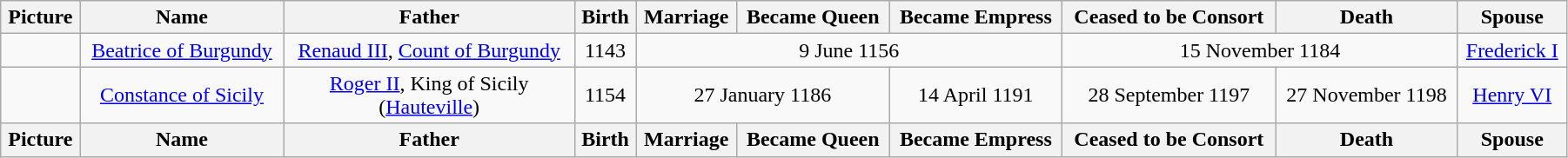<table width=95% class="wikitable">
<tr>
<th>Picture</th>
<th>Name</th>
<th>Father</th>
<th>Birth</th>
<th>Marriage</th>
<th>Became Queen</th>
<th>Became Empress</th>
<th>Ceased to be Consort</th>
<th>Death</th>
<th>Spouse</th>
</tr>
<tr>
<td align=center></td>
<td align=center><a href='#'>Beatrice of Burgundy</a></td>
<td align="center"><a href='#'>Renaud III</a>, <a href='#'>Count of Burgundy</a></td>
<td align="center">1143</td>
<td align="center" colspan="3">9 June 1156</td>
<td align="center" colspan="2">15 November 1184</td>
<td align="center"><a href='#'>Frederick I</a></td>
</tr>
<tr>
<td align=center></td>
<td align=center><a href='#'>Constance of Sicily</a></td>
<td align="center"><a href='#'>Roger II</a>, King of Sicily<br>(<a href='#'>Hauteville</a>)</td>
<td align="center">1154</td>
<td align="center" colspan="2">27 January 1186</td>
<td align="center">14 April 1191</td>
<td align="center">28 September 1197</td>
<td align="center">27 November 1198</td>
<td align="center"><a href='#'>Henry VI</a></td>
</tr>
<tr>
<th>Picture</th>
<th>Name</th>
<th>Father</th>
<th>Birth</th>
<th>Marriage</th>
<th>Became Queen</th>
<th>Became Empress</th>
<th>Ceased to be Consort</th>
<th>Death</th>
<th>Spouse</th>
</tr>
</table>
